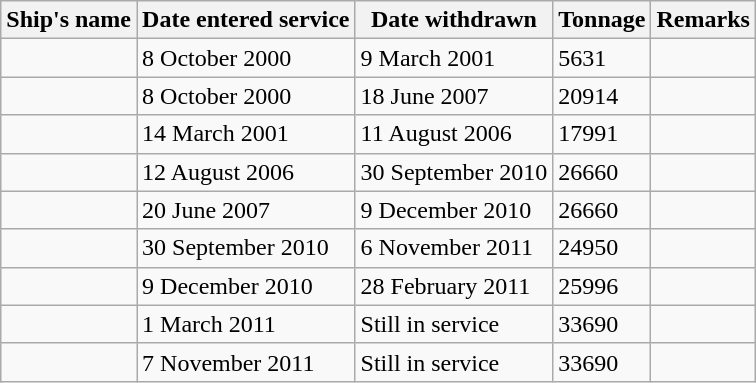<table class="wikitable">
<tr>
<th>Ship's name</th>
<th>Date entered service</th>
<th>Date withdrawn</th>
<th>Tonnage</th>
<th>Remarks</th>
</tr>
<tr>
<td></td>
<td>8 October 2000</td>
<td>9 March 2001</td>
<td>5631</td>
<td></td>
</tr>
<tr>
<td></td>
<td>8 October 2000</td>
<td>18 June 2007</td>
<td>20914</td>
<td></td>
</tr>
<tr>
<td></td>
<td>14 March 2001</td>
<td>11 August 2006</td>
<td>17991</td>
<td></td>
</tr>
<tr>
<td></td>
<td>12 August 2006</td>
<td>30 September 2010</td>
<td>26660</td>
<td></td>
</tr>
<tr>
<td></td>
<td>20 June 2007</td>
<td>9 December 2010</td>
<td>26660</td>
<td></td>
</tr>
<tr>
<td></td>
<td>30 September 2010</td>
<td>6 November 2011</td>
<td>24950</td>
<td></td>
</tr>
<tr>
<td></td>
<td>9 December 2010</td>
<td>28 February 2011</td>
<td>25996</td>
<td></td>
</tr>
<tr>
<td></td>
<td>1 March 2011</td>
<td>Still in service</td>
<td>33690</td>
<td></td>
</tr>
<tr>
<td></td>
<td>7 November 2011</td>
<td>Still in service</td>
<td>33690</td>
</tr>
</table>
